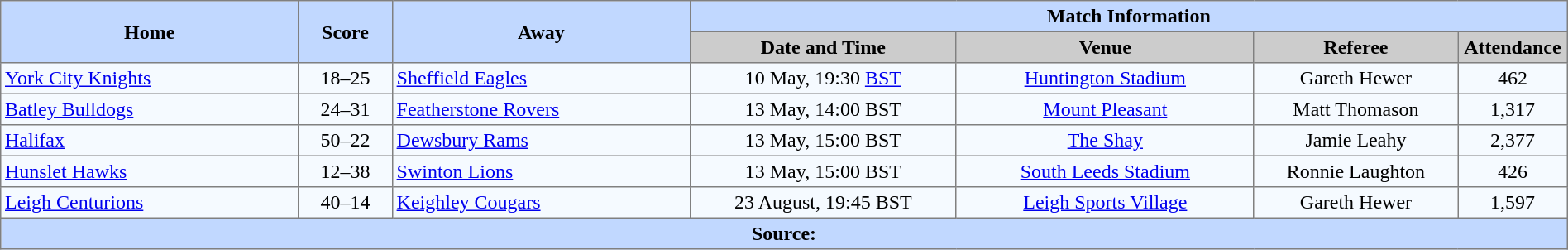<table border="1" cellpadding="3" cellspacing="0" style="border-collapse:collapse; text-align:center; width:100%;">
<tr style="background:#c1d8ff;">
<th rowspan="2" style="width:19%;">Home</th>
<th rowspan="2" style="width:6%;">Score</th>
<th rowspan="2" style="width:19%;">Away</th>
<th colspan=6>Match Information</th>
</tr>
<tr style="background:#ccc;">
<th width=17%>Date and Time</th>
<th width=19%>Venue</th>
<th width=13%>Referee</th>
<th width=7%>Attendance</th>
</tr>
<tr style="background:#f5faff;">
<td align=left> <a href='#'>York City Knights</a></td>
<td>18–25</td>
<td align=left> <a href='#'>Sheffield Eagles</a></td>
<td>10 May, 19:30 <a href='#'>BST</a></td>
<td><a href='#'>Huntington Stadium</a></td>
<td>Gareth Hewer</td>
<td>462</td>
</tr>
<tr style="background:#f5faff;">
<td align=left> <a href='#'>Batley Bulldogs</a></td>
<td>24–31</td>
<td align=left> <a href='#'>Featherstone Rovers</a></td>
<td>13 May, 14:00 BST</td>
<td><a href='#'>Mount Pleasant</a></td>
<td>Matt Thomason</td>
<td>1,317</td>
</tr>
<tr style="background:#f5faff;">
<td align=left> <a href='#'>Halifax</a></td>
<td>50–22</td>
<td align=left> <a href='#'>Dewsbury Rams</a></td>
<td>13 May, 15:00 BST</td>
<td><a href='#'>The Shay</a></td>
<td>Jamie Leahy</td>
<td>2,377</td>
</tr>
<tr style="background:#f5faff;">
<td align=left> <a href='#'>Hunslet Hawks</a></td>
<td>12–38</td>
<td align=left> <a href='#'>Swinton Lions</a></td>
<td>13 May, 15:00 BST</td>
<td><a href='#'>South Leeds Stadium</a></td>
<td>Ronnie Laughton</td>
<td>426</td>
</tr>
<tr style="background:#f5faff;">
<td align=left> <a href='#'>Leigh Centurions</a></td>
<td>40–14</td>
<td align=left> <a href='#'>Keighley Cougars</a></td>
<td>23 August, 19:45 BST</td>
<td><a href='#'>Leigh Sports Village</a></td>
<td>Gareth Hewer</td>
<td>1,597</td>
</tr>
<tr style="background:#c1d8ff;">
<th colspan=12>Source:</th>
</tr>
</table>
